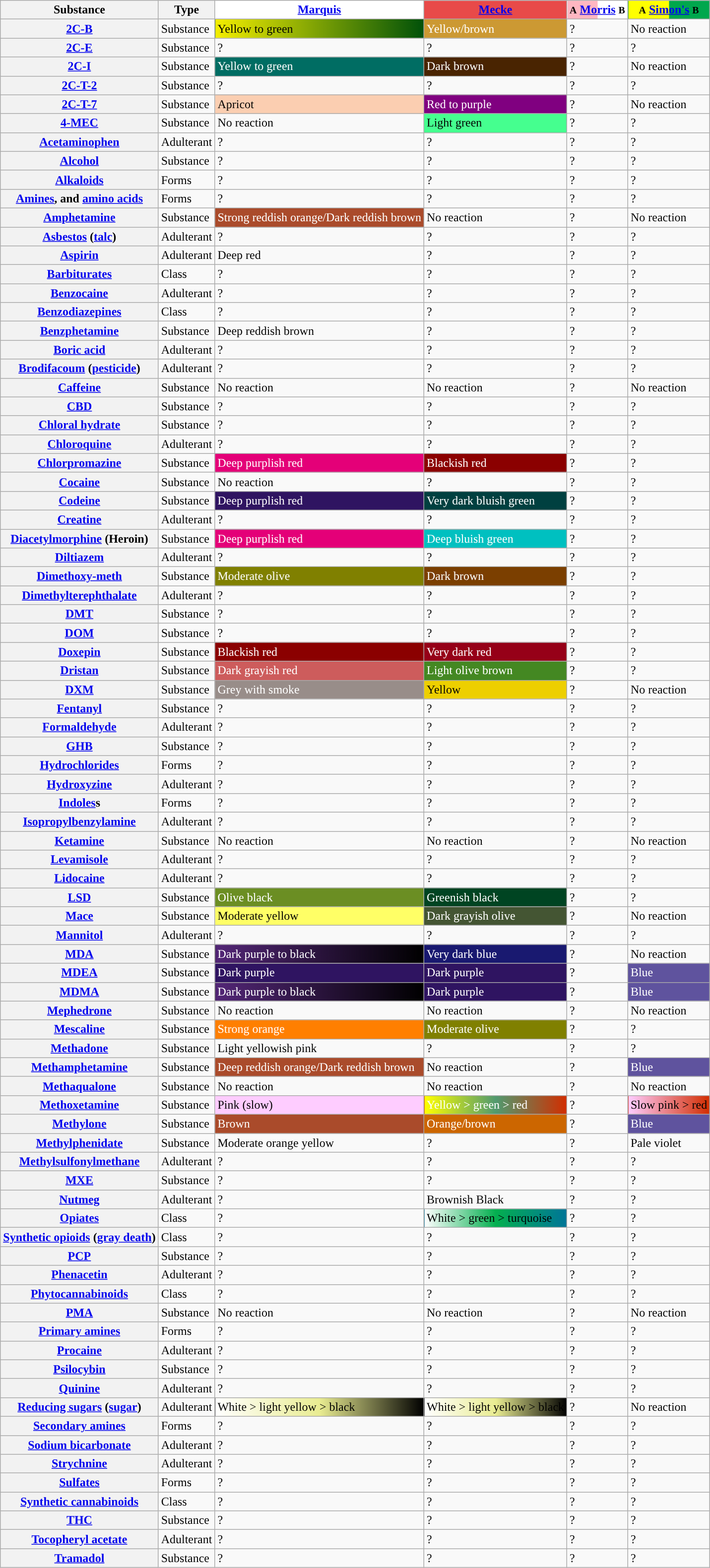<table class="wikitable sortable">
<tr>
<th>Substance</th>
<th>Type</th>
<th style="background:#ffffff;"><a href='#'>Marquis</a></th>
<th style="background:#e84a49;"><a href='#'>Mecke</a></th>
<th style="background-image: linear-gradient(to right, lightpink 50%, white 50%);"><small>A</small> <a href='#'>Morris</a> <small>B</small></th>
<th style="background-image: linear-gradient(to right, yellow 50%, #00a74d 50%);"><small>A</small> <a href='#'>Simon's</a> <small>B</small></th>
</tr>
<tr>
<th><a href='#'>2C-B</a></th>
<td>Substance</td>
<td style="background-image: linear-gradient(to right, #f4ee00,#005109);">Yellow to green </td>
<td style="background:#CC9933; color:white">Yellow/brown</td>
<td>?</td>
<td>No reaction</td>
</tr>
<tr>
<th><a href='#'>2C-E</a></th>
<td>Substance</td>
<td>?</td>
<td>?</td>
<td>?</td>
<td>?</td>
</tr>
<tr>
<th><a href='#'>2C-I</a></th>
<td>Substance</td>
<td style="background:#006d63; color:white">Yellow to green</td>
<td style="background:#492401; color:white">Dark brown</td>
<td>?</td>
<td>No reaction</td>
</tr>
<tr>
<th><a href='#'>2C-T-2</a></th>
<td>Substance</td>
<td>?</td>
<td>?</td>
<td>?</td>
<td>?</td>
</tr>
<tr>
<th><a href='#'>2C-T-7</a></th>
<td>Substance</td>
<td style="background:#FBCEB1; color:black">Apricot</td>
<td style="background:#800080; color:white">Red to purple</td>
<td>?</td>
<td>No reaction</td>
</tr>
<tr>
<th><a href='#'>4-MEC</a></th>
<td>Substance</td>
<td>No reaction</td>
<td style="background:#45FF8F; color:light green">Light green</td>
<td>?</td>
<td>?</td>
</tr>
<tr>
<th><a href='#'>Acetaminophen</a></th>
<td>Adulterant</td>
<td>?</td>
<td>?</td>
<td>?</td>
<td>?</td>
</tr>
<tr>
<th><a href='#'>Alcohol</a></th>
<td>Substance</td>
<td>?</td>
<td>?</td>
<td>?</td>
<td>?</td>
</tr>
<tr>
<th><a href='#'>Alkaloids</a></th>
<td>Forms</td>
<td>?</td>
<td>?</td>
<td>?</td>
<td>?</td>
</tr>
<tr>
<th><a href='#'>Amines</a>, and <a href='#'>amino acids</a></th>
<td>Forms</td>
<td>?</td>
<td>?</td>
<td>?</td>
<td>?</td>
</tr>
<tr>
<th><a href='#'>Amphetamine</a></th>
<td>Substance</td>
<td style="background:#AA4B2B; color:white">Strong reddish orange/Dark reddish brown </td>
<td>No reaction</td>
<td>?</td>
<td>No reaction</td>
</tr>
<tr>
<th><a href='#'>Asbestos</a> (<a href='#'>talc</a>)</th>
<td>Adulterant</td>
<td>?</td>
<td>?</td>
<td>?</td>
<td>?</td>
</tr>
<tr>
<th><a href='#'>Aspirin</a></th>
<td>Adulterant</td>
<td>Deep red </td>
<td>?</td>
<td>?</td>
<td>?</td>
</tr>
<tr>
<th><a href='#'>Barbiturates</a></th>
<td>Class</td>
<td>?</td>
<td>?</td>
<td>?</td>
<td>?</td>
</tr>
<tr>
<th><a href='#'>Benzocaine</a></th>
<td>Adulterant</td>
<td>?</td>
<td>?</td>
<td>?</td>
<td>?</td>
</tr>
<tr>
<th><a href='#'>Benzodiazepines</a></th>
<td>Class</td>
<td>?</td>
<td>?</td>
<td>?</td>
<td>?</td>
</tr>
<tr>
<th><a href='#'>Benzphetamine</a></th>
<td>Substance</td>
<td>Deep reddish brown </td>
<td>?</td>
<td>?</td>
<td>?</td>
</tr>
<tr>
<th><a href='#'>Boric acid</a></th>
<td>Adulterant</td>
<td>?</td>
<td>?</td>
<td>?</td>
<td>?</td>
</tr>
<tr>
<th><a href='#'>Brodifacoum</a> (<a href='#'>pesticide</a>)</th>
<td>Adulterant</td>
<td>?</td>
<td>?</td>
<td>?</td>
<td>?</td>
</tr>
<tr>
<th><a href='#'>Caffeine</a></th>
<td>Substance</td>
<td>No reaction</td>
<td>No reaction</td>
<td>?</td>
<td>No reaction</td>
</tr>
<tr>
<th><a href='#'>CBD</a></th>
<td>Substance</td>
<td>?</td>
<td>?</td>
<td>?</td>
<td>?</td>
</tr>
<tr>
<th><a href='#'>Chloral hydrate</a></th>
<td>Substance</td>
<td>?</td>
<td>?</td>
<td>?</td>
<td>?</td>
</tr>
<tr>
<th><a href='#'>Chloroquine</a></th>
<td>Adulterant</td>
<td>?</td>
<td>?</td>
<td>?</td>
<td>?</td>
</tr>
<tr>
<th><a href='#'>Chlorpromazine</a></th>
<td>Substance</td>
<td style="background:#E40078; color:white">Deep purplish red </td>
<td style="background:#8B0000; color:white">Blackish red </td>
<td>?</td>
<td>?</td>
</tr>
<tr>
<th><a href='#'>Cocaine</a></th>
<td>Substance</td>
<td>No reaction</td>
<td>?</td>
<td>?</td>
<td>?</td>
</tr>
<tr>
<th><a href='#'>Codeine</a></th>
<td>Substance</td>
<td style="background:#2F1461; color:white">Deep purplish red </td>
<td style="background:#004040; color:white">Very dark bluish green </td>
<td>?</td>
<td>?</td>
</tr>
<tr>
<th><a href='#'>Creatine</a></th>
<td>Adulterant</td>
<td>?</td>
<td>?</td>
<td>?</td>
<td>?</td>
</tr>
<tr>
<th><a href='#'>Diacetylmorphine</a> (Heroin)</th>
<td>Substance</td>
<td style="background:#E40078; color:white">Deep purplish red </td>
<td style="background:#00C0C0; color:white">Deep bluish green </td>
<td>?</td>
<td>?</td>
</tr>
<tr>
<th><a href='#'>Diltiazem</a></th>
<td>Adulterant</td>
<td>?</td>
<td>?</td>
<td>?</td>
<td>?</td>
</tr>
<tr>
<th><a href='#'>Dimethoxy-meth</a></th>
<td>Substance</td>
<td style="background:#808000; color:white">Moderate olive</td>
<td style="background:#7B3F00; color:white">Dark brown</td>
<td>?</td>
<td>?</td>
</tr>
<tr>
<th><a href='#'>Dimethylterephthalate</a></th>
<td>Adulterant</td>
<td>?</td>
<td>?</td>
<td>?</td>
<td>?</td>
</tr>
<tr>
<th><a href='#'>DMT</a></th>
<td>Substance</td>
<td>?</td>
<td>?</td>
<td>?</td>
<td>?</td>
</tr>
<tr>
<th><a href='#'>DOM</a></th>
<td>Substance</td>
<td>?</td>
<td>?</td>
<td>?</td>
<td>?</td>
</tr>
<tr>
<th><a href='#'>Doxepin</a></th>
<td>Substance</td>
<td style="background:#8B0000; color:white">Blackish red </td>
<td style="background:#960018; color:white">Very dark red</td>
<td>?</td>
<td>?</td>
</tr>
<tr>
<th><a href='#'>Dristan</a></th>
<td>Substance</td>
<td style="background:#CD5C5C; color:white">Dark grayish red </td>
<td style="background:#448822; color:white">Light olive brown </td>
<td>?</td>
<td>?</td>
</tr>
<tr>
<th><a href='#'>DXM</a></th>
<td>Substance</td>
<td style="background:#988D89; color:white">Grey with smoke</td>
<td style="background:#EDCF00; color:black">Yellow</td>
<td>?</td>
<td>No reaction</td>
</tr>
<tr>
<th><a href='#'>Fentanyl</a></th>
<td>Substance</td>
<td>?</td>
<td>?</td>
<td>?</td>
<td>?</td>
</tr>
<tr>
<th><a href='#'>Formaldehyde</a></th>
<td>Adulterant</td>
<td>?</td>
<td>?</td>
<td>?</td>
<td>?</td>
</tr>
<tr>
<th><a href='#'>GHB</a></th>
<td>Substance</td>
<td>?</td>
<td>?</td>
<td>?</td>
<td>?</td>
</tr>
<tr>
<th><a href='#'>Hydrochlorides</a></th>
<td>Forms</td>
<td>?</td>
<td>?</td>
<td>?</td>
<td>?</td>
</tr>
<tr>
<th><a href='#'>Hydroxyzine</a></th>
<td>Adulterant</td>
<td>?</td>
<td>?</td>
<td>?</td>
<td>?</td>
</tr>
<tr>
<th><a href='#'>Indoles</a>s</th>
<td>Forms</td>
<td>?</td>
<td>?</td>
<td>?</td>
<td>?</td>
</tr>
<tr>
<th><a href='#'>Isopropylbenzylamine</a></th>
<td>Adulterant</td>
<td>?</td>
<td>?</td>
<td>?</td>
<td>?</td>
</tr>
<tr>
<th><a href='#'>Ketamine</a></th>
<td>Substance</td>
<td>No reaction</td>
<td>No reaction</td>
<td>?</td>
<td>No reaction</td>
</tr>
<tr>
<th><a href='#'>Levamisole</a></th>
<td>Adulterant</td>
<td>?</td>
<td>?</td>
<td>?</td>
<td>?</td>
</tr>
<tr>
<th><a href='#'>Lidocaine</a></th>
<td>Adulterant</td>
<td>?</td>
<td>?</td>
<td>?</td>
<td>?</td>
</tr>
<tr>
<th><a href='#'>LSD</a></th>
<td>Substance</td>
<td style="background:#6B8E23; color:white">Olive black </td>
<td style="background:#004422; color:white">Greenish black </td>
<td>?</td>
<td>?</td>
</tr>
<tr>
<th><a href='#'>Mace</a></th>
<td>Substance</td>
<td style="background:#FFFF66; color:black">Moderate yellow </td>
<td style="background:#445533; color:white">Dark grayish olive </td>
<td>?</td>
<td>No reaction</td>
</tr>
<tr>
<th><a href='#'>Mannitol</a></th>
<td>Adulterant</td>
<td>?</td>
<td>?</td>
<td>?</td>
<td>?</td>
</tr>
<tr>
<th><a href='#'>MDA</a></th>
<td>Substance</td>
<td style="background-image: linear-gradient(to right, #532677, #000000); color:white">Dark purple to black</td>
<td style="background:#191970; color:white">Very dark blue</td>
<td>?</td>
<td>No reaction</td>
</tr>
<tr>
<th><a href='#'>MDEA</a></th>
<td>Substance</td>
<td style="background:#2F1461; color:white">Dark purple</td>
<td style="background:#2F1461; color:white">Dark purple</td>
<td>?</td>
<td style="background:#5F539E; color:white">Blue</td>
</tr>
<tr>
<th><a href='#'>MDMA</a></th>
<td>Substance</td>
<td style="background-image: linear-gradient(to right, #532677, #000000); color:white">Dark purple to black</td>
<td style="background:#2F1461; color:white">Dark purple</td>
<td>?</td>
<td style="background:#5F539E; color:white">Blue</td>
</tr>
<tr>
<th><a href='#'>Mephedrone</a></th>
<td>Substance</td>
<td>No reaction</td>
<td>No reaction</td>
<td>?</td>
<td>No reaction</td>
</tr>
<tr>
<th><a href='#'>Mescaline</a></th>
<td>Substance</td>
<td style="background:#FF7F00; color:white">Strong orange </td>
<td style="background:#808000; color:white">Moderate olive </td>
<td>?</td>
<td>?</td>
</tr>
<tr>
<th><a href='#'>Methadone</a></th>
<td>Substance</td>
<td>Light yellowish pink </td>
<td>?</td>
<td>?</td>
<td>?</td>
</tr>
<tr>
<th><a href='#'>Methamphetamine</a></th>
<td>Substance</td>
<td style="background:#AA4B2B; color:white">Deep reddish orange/Dark reddish brown </td>
<td>No reaction</td>
<td>?</td>
<td style="background:#5F539E; color:white">Blue</td>
</tr>
<tr>
<th><a href='#'>Methaqualone</a></th>
<td>Substance</td>
<td>No reaction</td>
<td>No reaction</td>
<td>?</td>
<td>No reaction</td>
</tr>
<tr>
<th><a href='#'>Methoxetamine</a></th>
<td>Substance</td>
<td style="background:#feccff; color:black">Pink (slow)</td>
<td style="background-image: linear-gradient(to right, #ffff00,#519a6f, #d22d00); color:white">Yellow > green > red</td>
<td>?</td>
<td style="background-image: linear-gradient(to right, #feccff, #d22d00); color:black">Slow pink > red</td>
</tr>
<tr>
<th><a href='#'>Methylone</a></th>
<td>Substance</td>
<td style="background:#AA4B2B; color:white">Brown</td>
<td style="background:#CC6600; color:white">Orange/brown</td>
<td>?</td>
<td style="background:#5F539E; color:white">Blue</td>
</tr>
<tr>
<th><a href='#'>Methylphenidate</a></th>
<td>Substance</td>
<td>Moderate orange yellow </td>
<td>?</td>
<td>?</td>
<td>Pale violet</td>
</tr>
<tr>
<th><a href='#'>Methylsulfonylmethane</a></th>
<td>Adulterant</td>
<td>?</td>
<td>?</td>
<td>?</td>
<td>?</td>
</tr>
<tr>
<th><a href='#'>MXE</a></th>
<td>Substance</td>
<td>?</td>
<td>?</td>
<td>?</td>
<td>?</td>
</tr>
<tr>
<th><a href='#'>Nutmeg</a></th>
<td>Adulterant</td>
<td>?</td>
<td>Brownish Black </td>
<td>?</td>
<td>?</td>
</tr>
<tr>
<th><a href='#'>Opiates</a></th>
<td>Class</td>
<td>?</td>
<td style="background-image: linear-gradient(to right, #ffffff, #04af4f, #007598)">White > green > turquoise</td>
<td>?</td>
<td>?</td>
</tr>
<tr>
<th><a href='#'>Synthetic opioids</a> (<a href='#'>gray death</a>)</th>
<td>Class</td>
<td>?</td>
<td>?</td>
<td>?</td>
<td>?</td>
</tr>
<tr>
<th><a href='#'>PCP</a></th>
<td>Substance</td>
<td>?</td>
<td>?</td>
<td>?</td>
<td>?</td>
</tr>
<tr>
<th><a href='#'>Phenacetin</a></th>
<td>Adulterant</td>
<td>?</td>
<td>?</td>
<td>?</td>
<td>?</td>
</tr>
<tr>
<th><a href='#'>Phytocannabinoids</a></th>
<td>Class</td>
<td>?</td>
<td>?</td>
<td>?</td>
<td>?</td>
</tr>
<tr>
<th><a href='#'>PMA</a></th>
<td>Substance</td>
<td>No reaction</td>
<td>No reaction</td>
<td>?</td>
<td>No reaction</td>
</tr>
<tr>
<th><a href='#'>Primary amines</a></th>
<td>Forms</td>
<td>?</td>
<td>?</td>
<td>?</td>
<td>?</td>
</tr>
<tr>
<th><a href='#'>Procaine</a></th>
<td>Adulterant</td>
<td>?</td>
<td>?</td>
<td>?</td>
<td>?</td>
</tr>
<tr>
<th><a href='#'>Psilocybin</a></th>
<td>Substance</td>
<td>?</td>
<td>?</td>
<td>?</td>
<td>?</td>
</tr>
<tr>
<th><a href='#'>Quinine</a></th>
<td>Adulterant</td>
<td>?</td>
<td>?</td>
<td>?</td>
<td>?</td>
</tr>
<tr>
<th><a href='#'>Reducing sugars</a> (<a href='#'>sugar</a>)</th>
<td>Adulterant</td>
<td style="background-image: linear-gradient(to right, #ffffff, #e9ec91, #000000); color:black">White > light yellow > black</td>
<td style="background-image: linear-gradient(to right, #ffffff, #e9ec91, #000000); color:black">White > light yellow > black</td>
<td>?</td>
<td>No reaction</td>
</tr>
<tr>
<th><a href='#'>Secondary amines</a></th>
<td>Forms</td>
<td>?</td>
<td>?</td>
<td>?</td>
<td>?</td>
</tr>
<tr>
<th><a href='#'>Sodium bicarbonate</a></th>
<td>Adulterant</td>
<td>?</td>
<td>?</td>
<td>?</td>
<td>?</td>
</tr>
<tr>
<th><a href='#'>Strychnine</a></th>
<td>Adulterant</td>
<td>?</td>
<td>?</td>
<td>?</td>
<td>?</td>
</tr>
<tr>
<th><a href='#'>Sulfates</a></th>
<td>Forms</td>
<td>?</td>
<td>?</td>
<td>?</td>
<td>?</td>
</tr>
<tr>
<th><a href='#'>Synthetic cannabinoids</a></th>
<td>Class</td>
<td>?</td>
<td>?</td>
<td>?</td>
<td>?</td>
</tr>
<tr>
<th><a href='#'>THC</a></th>
<td>Substance</td>
<td>?</td>
<td>?</td>
<td>?</td>
<td>?</td>
</tr>
<tr>
<th><a href='#'>Tocopheryl acetate</a></th>
<td>Adulterant</td>
<td>?</td>
<td>?</td>
<td>?</td>
<td>?</td>
</tr>
<tr>
<th><a href='#'>Tramadol</a></th>
<td>Substance</td>
<td>?</td>
<td>?</td>
<td>?</td>
<td>?</td>
</tr>
</table>
